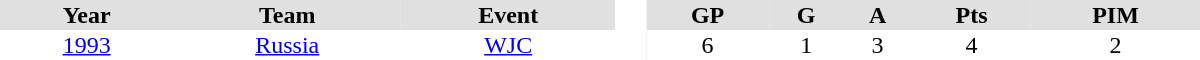<table border="0" cellpadding="1" cellspacing="0" style="text-align:center; width:50em">
<tr ALIGN="center" bgcolor="#e0e0e0">
<th>Year</th>
<th>Team</th>
<th>Event</th>
<th rowspan="99" bgcolor="#ffffff"> </th>
<th>GP</th>
<th>G</th>
<th>A</th>
<th>Pts</th>
<th>PIM</th>
</tr>
<tr>
<td><a href='#'>1993</a></td>
<td><a href='#'>Russia</a></td>
<td><a href='#'>WJC</a></td>
<td>6</td>
<td>1</td>
<td>3</td>
<td>4</td>
<td>2</td>
</tr>
</table>
